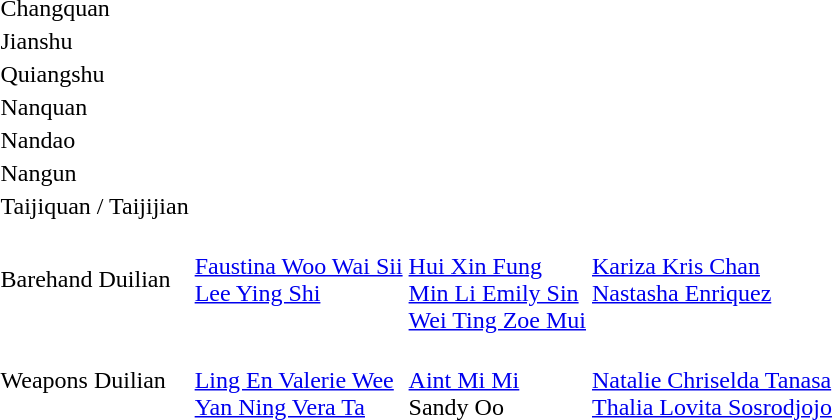<table>
<tr>
<td>Changquan<br></td>
<td></td>
<td></td>
<td></td>
</tr>
<tr>
<td>Jianshu<br></td>
<td></td>
<td></td>
<td></td>
</tr>
<tr>
<td>Quiangshu<br></td>
<td></td>
<td></td>
<td></td>
</tr>
<tr>
<td>Nanquan<br></td>
<td></td>
<td></td>
<td></td>
</tr>
<tr>
<td>Nandao<br></td>
<td></td>
<td></td>
<td></td>
</tr>
<tr>
<td>Nangun<br></td>
<td></td>
<td></td>
<td></td>
</tr>
<tr>
<td>Taijiquan / Taijijian <br></td>
<td></td>
<td></td>
<td></td>
</tr>
<tr>
<td>Barehand Duilian<br></td>
<td valign="top"><br><a href='#'>Faustina Woo Wai Sii</a><br><a href='#'>Lee Ying Shi</a></td>
<td><br><a href='#'>Hui Xin Fung</a><br><a href='#'>Min Li Emily Sin</a><br><a href='#'>Wei Ting Zoe Mui</a></td>
<td valign="top"><br><a href='#'>Kariza Kris Chan</a><br><a href='#'>Nastasha Enriquez</a></td>
</tr>
<tr>
<td>Weapons Duilian<br></td>
<td><br><a href='#'>Ling En Valerie Wee</a><br><a href='#'>Yan Ning Vera Ta</a></td>
<td><br><a href='#'>Aint Mi Mi</a><br>Sandy Oo</td>
<td><br><a href='#'>Natalie Chriselda Tanasa</a><br><a href='#'>Thalia Lovita Sosrodjojo</a></td>
</tr>
<tr>
</tr>
</table>
